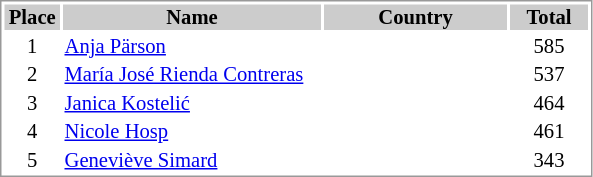<table border="0" style="border: 1px solid #999; background-color:#FFFFFF; text-align:left; font-size:86%; line-height:15px;">
<tr align="center" bgcolor="#CCCCCC">
<th width=35>Place</th>
<th width=170>Name</th>
<th width=120>Country</th>
<th width=50>Total</th>
</tr>
<tr>
<td align=center>1</td>
<td><a href='#'>Anja Pärson</a></td>
<td></td>
<td align=center>585</td>
</tr>
<tr>
<td align=center>2</td>
<td><a href='#'>María José Rienda Contreras</a></td>
<td></td>
<td align=center>537</td>
</tr>
<tr>
<td align=center>3</td>
<td><a href='#'>Janica Kostelić</a></td>
<td></td>
<td align=center>464</td>
</tr>
<tr>
<td align=center>4</td>
<td><a href='#'>Nicole Hosp</a></td>
<td></td>
<td align=center>461</td>
</tr>
<tr>
<td align=center>5</td>
<td><a href='#'>Geneviève Simard</a></td>
<td></td>
<td align=center>343</td>
</tr>
</table>
